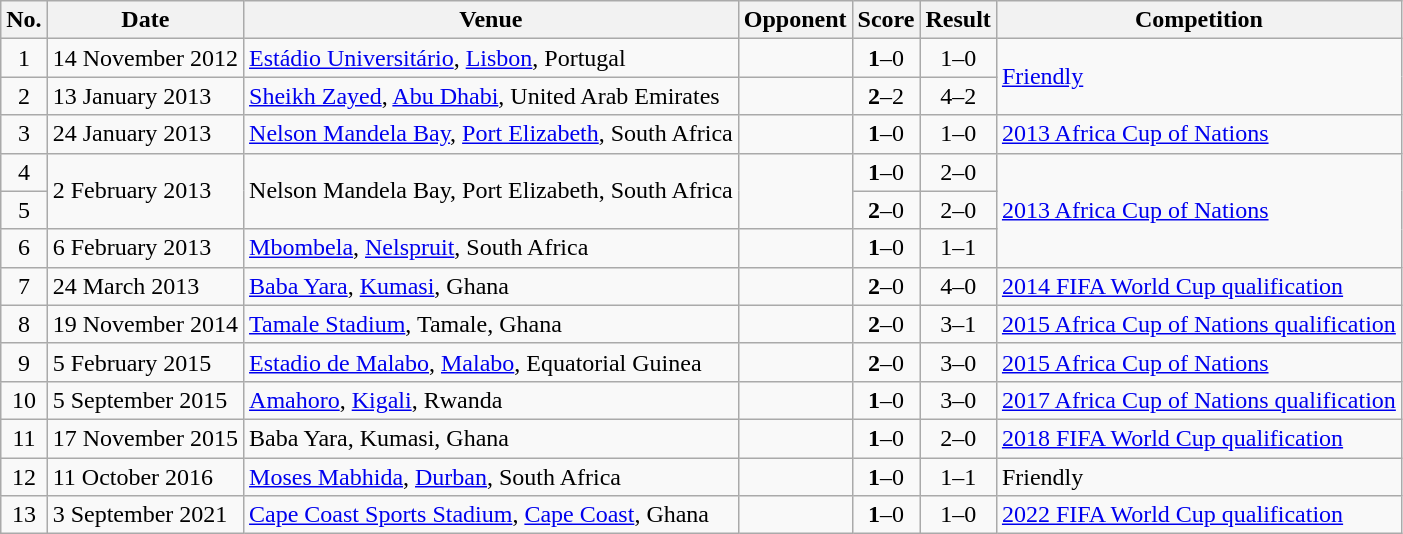<table class="wikitable">
<tr>
<th>No.</th>
<th>Date</th>
<th>Venue</th>
<th>Opponent</th>
<th>Score</th>
<th>Result</th>
<th>Competition</th>
</tr>
<tr>
<td align=center>1</td>
<td>14 November 2012</td>
<td><a href='#'>Estádio Universitário</a>, <a href='#'>Lisbon</a>, Portugal</td>
<td></td>
<td align=center><strong>1</strong>–0</td>
<td align=center>1–0</td>
<td rowspan="2"><a href='#'>Friendly</a></td>
</tr>
<tr>
<td align=center>2</td>
<td>13 January 2013</td>
<td><a href='#'>Sheikh Zayed</a>, <a href='#'>Abu Dhabi</a>, United Arab Emirates</td>
<td></td>
<td align=center><strong>2</strong>–2</td>
<td align=center>4–2</td>
</tr>
<tr>
<td align=center>3</td>
<td>24 January 2013</td>
<td><a href='#'>Nelson Mandela Bay</a>, <a href='#'>Port Elizabeth</a>, South Africa</td>
<td></td>
<td align=center><strong>1</strong>–0</td>
<td align=center>1–0</td>
<td><a href='#'>2013 Africa Cup of Nations</a></td>
</tr>
<tr>
<td align=center>4</td>
<td rowspan="2">2 February 2013</td>
<td rowspan="2">Nelson Mandela Bay, Port Elizabeth, South Africa</td>
<td rowspan="2"></td>
<td align=center><strong>1</strong>–0</td>
<td align=center>2–0</td>
<td rowspan="3"><a href='#'>2013 Africa Cup of Nations</a></td>
</tr>
<tr>
<td align=center>5</td>
<td align=center><strong>2</strong>–0</td>
<td align=center>2–0</td>
</tr>
<tr>
<td align=center>6</td>
<td>6 February 2013</td>
<td><a href='#'>Mbombela</a>, <a href='#'>Nelspruit</a>, South Africa</td>
<td></td>
<td align=center><strong>1</strong>–0</td>
<td align=center>1–1</td>
</tr>
<tr>
<td align=center>7</td>
<td>24 March 2013</td>
<td><a href='#'>Baba Yara</a>, <a href='#'>Kumasi</a>, Ghana</td>
<td></td>
<td align=center><strong>2</strong>–0</td>
<td align=center>4–0</td>
<td><a href='#'>2014 FIFA World Cup qualification</a></td>
</tr>
<tr>
<td align=center>8</td>
<td>19 November 2014</td>
<td><a href='#'>Tamale Stadium</a>, Tamale, Ghana</td>
<td></td>
<td align=center><strong>2</strong>–0</td>
<td align=center>3–1</td>
<td><a href='#'>2015 Africa Cup of Nations qualification</a></td>
</tr>
<tr>
<td align=center>9</td>
<td>5 February 2015</td>
<td><a href='#'>Estadio de Malabo</a>, <a href='#'>Malabo</a>, Equatorial Guinea</td>
<td></td>
<td align=center><strong>2</strong>–0</td>
<td align=center>3–0</td>
<td><a href='#'>2015 Africa Cup of Nations</a></td>
</tr>
<tr>
<td align=center>10</td>
<td>5 September 2015</td>
<td><a href='#'>Amahoro</a>, <a href='#'>Kigali</a>, Rwanda</td>
<td></td>
<td align=center><strong>1</strong>–0</td>
<td align=center>3–0</td>
<td><a href='#'>2017 Africa Cup of Nations qualification</a></td>
</tr>
<tr>
<td align=center>11</td>
<td>17 November 2015</td>
<td>Baba Yara, Kumasi, Ghana</td>
<td></td>
<td align=center><strong>1</strong>–0</td>
<td align=center>2–0</td>
<td><a href='#'>2018 FIFA World Cup qualification</a></td>
</tr>
<tr>
<td align=center>12</td>
<td>11 October 2016</td>
<td><a href='#'>Moses Mabhida</a>, <a href='#'>Durban</a>, South Africa</td>
<td></td>
<td align=center><strong>1</strong>–0</td>
<td align=center>1–1</td>
<td>Friendly</td>
</tr>
<tr>
<td align=center>13</td>
<td>3 September 2021</td>
<td><a href='#'>Cape Coast Sports Stadium</a>, <a href='#'>Cape Coast</a>, Ghana</td>
<td></td>
<td align=center><strong>1</strong>–0</td>
<td align=center>1–0</td>
<td><a href='#'>2022 FIFA World Cup qualification</a></td>
</tr>
</table>
